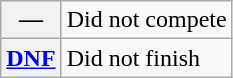<table class="wikitable">
<tr>
<th scope="row">—</th>
<td>Did not compete</td>
</tr>
<tr>
<th scope="row"><a href='#'>DNF</a></th>
<td>Did not finish</td>
</tr>
</table>
